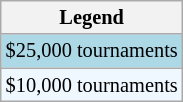<table class="wikitable" style="font-size:85%">
<tr>
<th>Legend</th>
</tr>
<tr style="background:lightblue;">
<td>$25,000 tournaments</td>
</tr>
<tr style="background:#f0f8ff;">
<td>$10,000 tournaments</td>
</tr>
</table>
